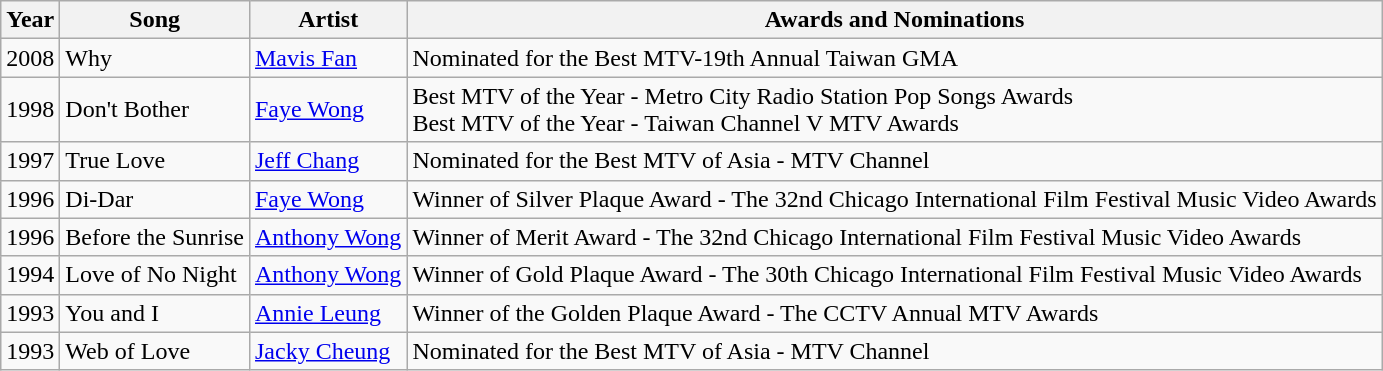<table class="wikitable">
<tr>
<th>Year</th>
<th>Song</th>
<th>Artist</th>
<th>Awards and Nominations</th>
</tr>
<tr>
<td>2008</td>
<td>Why</td>
<td><a href='#'>Mavis Fan</a></td>
<td>Nominated for the Best MTV-19th Annual Taiwan GMA</td>
</tr>
<tr>
<td>1998</td>
<td>Don't Bother</td>
<td><a href='#'>Faye Wong</a></td>
<td>Best MTV of the Year - Metro City Radio Station Pop Songs Awards<br>Best MTV of the Year - Taiwan Channel V MTV Awards</td>
</tr>
<tr>
<td>1997</td>
<td>True Love</td>
<td><a href='#'>Jeff Chang</a></td>
<td>Nominated for the Best MTV of Asia - MTV Channel</td>
</tr>
<tr>
<td>1996</td>
<td>Di-Dar</td>
<td><a href='#'>Faye Wong</a></td>
<td>Winner of Silver Plaque Award - The 32nd Chicago International Film Festival Music Video Awards</td>
</tr>
<tr>
<td>1996</td>
<td>Before the Sunrise</td>
<td><a href='#'>Anthony Wong</a></td>
<td>Winner of Merit Award - The 32nd Chicago International Film Festival Music Video Awards</td>
</tr>
<tr>
<td>1994</td>
<td>Love of No Night</td>
<td><a href='#'>Anthony Wong</a></td>
<td>Winner of Gold Plaque Award - The 30th Chicago International Film Festival Music Video Awards</td>
</tr>
<tr>
<td>1993</td>
<td>You and I</td>
<td><a href='#'>Annie Leung</a></td>
<td>Winner of the Golden Plaque Award - The CCTV Annual MTV Awards</td>
</tr>
<tr>
<td>1993</td>
<td>Web of Love</td>
<td><a href='#'>Jacky Cheung</a></td>
<td>Nominated for the Best MTV of Asia - MTV Channel</td>
</tr>
</table>
